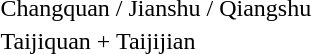<table>
<tr>
<td>Changquan / Jianshu / Qiangshu</td>
<td></td>
<td></td>
<td></td>
</tr>
<tr>
<td>Taijiquan + Taijijian</td>
<td></td>
<td></td>
<td></td>
</tr>
</table>
